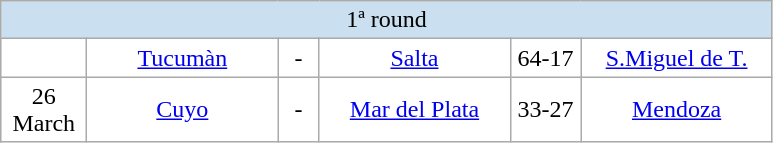<table class="wikitable" style="text-align:center">
<tr style="background:#cadff0;">
<td style="text-align:center;" colspan="6">1ª round</td>
</tr>
<tr style="background:#fff;">
<td width=50></td>
<td width=120><a href='#'>Tucumàn</a></td>
<td width=20>-</td>
<td width=120><a href='#'>Salta</a></td>
<td width=40>64-17</td>
<td width=120><a href='#'>S.Miguel de T.</a></td>
</tr>
<tr style="background:#fff;">
<td width=50>26 March</td>
<td width=120><a href='#'>Cuyo</a></td>
<td width=20>-</td>
<td width=120><a href='#'>Mar del Plata</a></td>
<td width=40>33-27</td>
<td width=120><a href='#'>Mendoza</a></td>
</tr>
</table>
